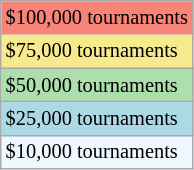<table class=wikitable style="font-size:85%">
<tr style="background:#f88379;">
<td>$100,000 tournaments</td>
</tr>
<tr style="background:#f7e98e;">
<td>$75,000 tournaments</td>
</tr>
<tr style="background:#addfad;">
<td>$50,000 tournaments</td>
</tr>
<tr style="background:lightblue;">
<td>$25,000 tournaments</td>
</tr>
<tr style="background:#f0f8ff;">
<td>$10,000 tournaments</td>
</tr>
</table>
